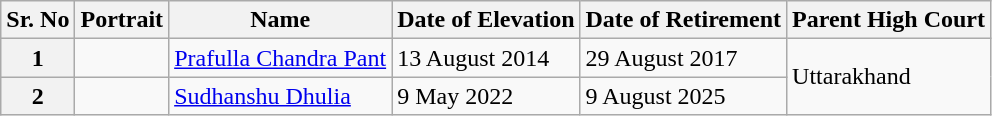<table class="wikitable sortable">
<tr>
<th>Sr. No</th>
<th>Portrait</th>
<th>Name</th>
<th>Date of Elevation</th>
<th>Date of Retirement</th>
<th>Parent High Court</th>
</tr>
<tr>
<th>1</th>
<td></td>
<td><a href='#'>Prafulla Chandra Pant</a></td>
<td>13 August 2014</td>
<td>29 August 2017</td>
<td rowspan="2">Uttarakhand</td>
</tr>
<tr>
<th>2</th>
<td></td>
<td><a href='#'>Sudhanshu Dhulia</a></td>
<td>9 May 2022</td>
<td>9 August 2025</td>
</tr>
</table>
